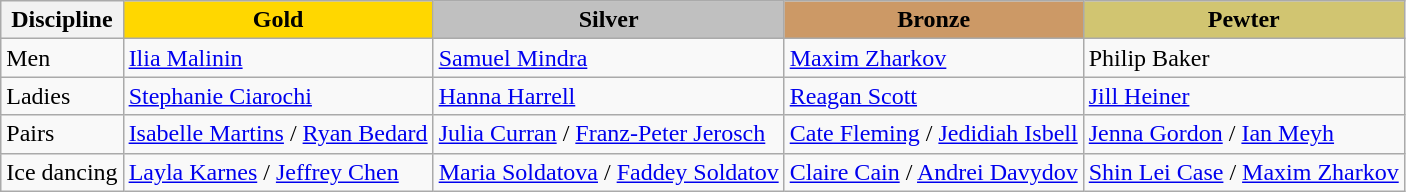<table class="wikitable">
<tr>
<th>Discipline</th>
<td align=center bgcolor=gold><strong>Gold</strong></td>
<td align=center bgcolor=silver><strong>Silver</strong></td>
<td align=center bgcolor=cc9966><strong>Bronze</strong></td>
<td align=center bgcolor=d1c571><strong>Pewter</strong></td>
</tr>
<tr>
<td>Men</td>
<td><a href='#'>Ilia Malinin</a></td>
<td><a href='#'>Samuel Mindra</a></td>
<td><a href='#'>Maxim Zharkov</a></td>
<td>Philip Baker</td>
</tr>
<tr>
<td>Ladies</td>
<td><a href='#'>Stephanie Ciarochi</a></td>
<td><a href='#'>Hanna Harrell</a></td>
<td><a href='#'>Reagan Scott</a></td>
<td><a href='#'>Jill Heiner</a></td>
</tr>
<tr>
<td>Pairs</td>
<td><a href='#'>Isabelle Martins</a> / <a href='#'>Ryan Bedard</a></td>
<td><a href='#'>Julia Curran</a> / <a href='#'>Franz-Peter Jerosch</a></td>
<td><a href='#'>Cate Fleming</a> / <a href='#'>Jedidiah Isbell</a></td>
<td><a href='#'>Jenna Gordon</a> / <a href='#'>Ian Meyh</a></td>
</tr>
<tr>
<td>Ice dancing</td>
<td><a href='#'>Layla Karnes</a> / <a href='#'>Jeffrey Chen</a></td>
<td><a href='#'>Maria Soldatova</a> / <a href='#'>Faddey Soldatov</a></td>
<td><a href='#'>Claire Cain</a> / <a href='#'>Andrei Davydov</a></td>
<td><a href='#'>Shin Lei Case</a> / <a href='#'>Maxim Zharkov</a></td>
</tr>
</table>
